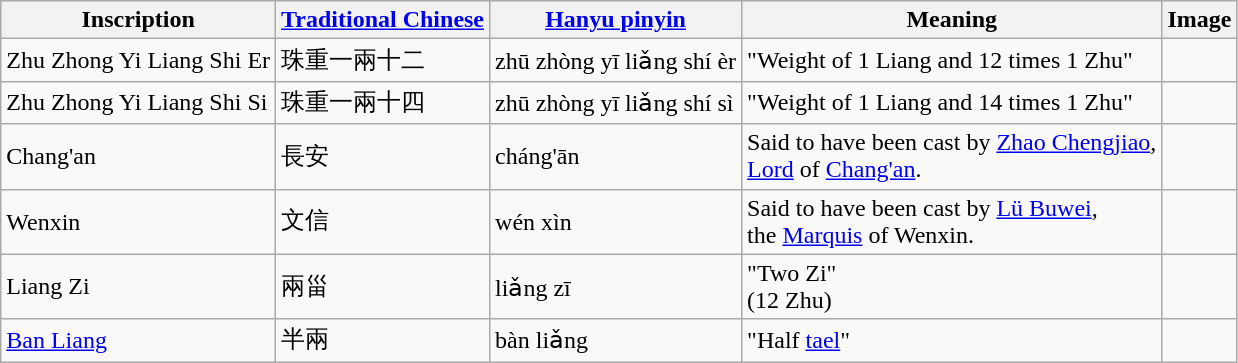<table class="wikitable">
<tr>
<th>Inscription</th>
<th><a href='#'>Traditional Chinese</a></th>
<th><a href='#'>Hanyu pinyin</a></th>
<th>Meaning</th>
<th>Image</th>
</tr>
<tr>
<td>Zhu Zhong Yi Liang Shi Er</td>
<td>珠重一兩十二</td>
<td>zhū zhòng yī liǎng shí èr</td>
<td>"Weight of 1 Liang and 12 times 1 Zhu"</td>
<td></td>
</tr>
<tr>
<td>Zhu Zhong Yi Liang Shi Si</td>
<td>珠重一兩十四</td>
<td>zhū zhòng yī liǎng shí sì</td>
<td>"Weight of 1 Liang and 14 times 1 Zhu"</td>
<td></td>
</tr>
<tr>
<td>Chang'an</td>
<td>長安</td>
<td>cháng'ān</td>
<td>Said to have been cast by <a href='#'>Zhao Chengjiao</a>,<br><a href='#'>Lord</a> of <a href='#'>Chang'an</a>.</td>
<td></td>
</tr>
<tr>
<td>Wenxin</td>
<td>文信</td>
<td>wén xìn</td>
<td>Said to have been cast by <a href='#'>Lü Buwei</a>,<br>the <a href='#'>Marquis</a> of Wenxin.</td>
<td></td>
</tr>
<tr>
<td>Liang Zi</td>
<td>兩甾</td>
<td>liǎng zī</td>
<td>"Two Zi"<br>(12 Zhu)</td>
<td></td>
</tr>
<tr>
<td><a href='#'>Ban Liang</a></td>
<td>半兩</td>
<td>bàn liǎng</td>
<td>"Half <a href='#'>tael</a>"</td>
<td></td>
</tr>
</table>
